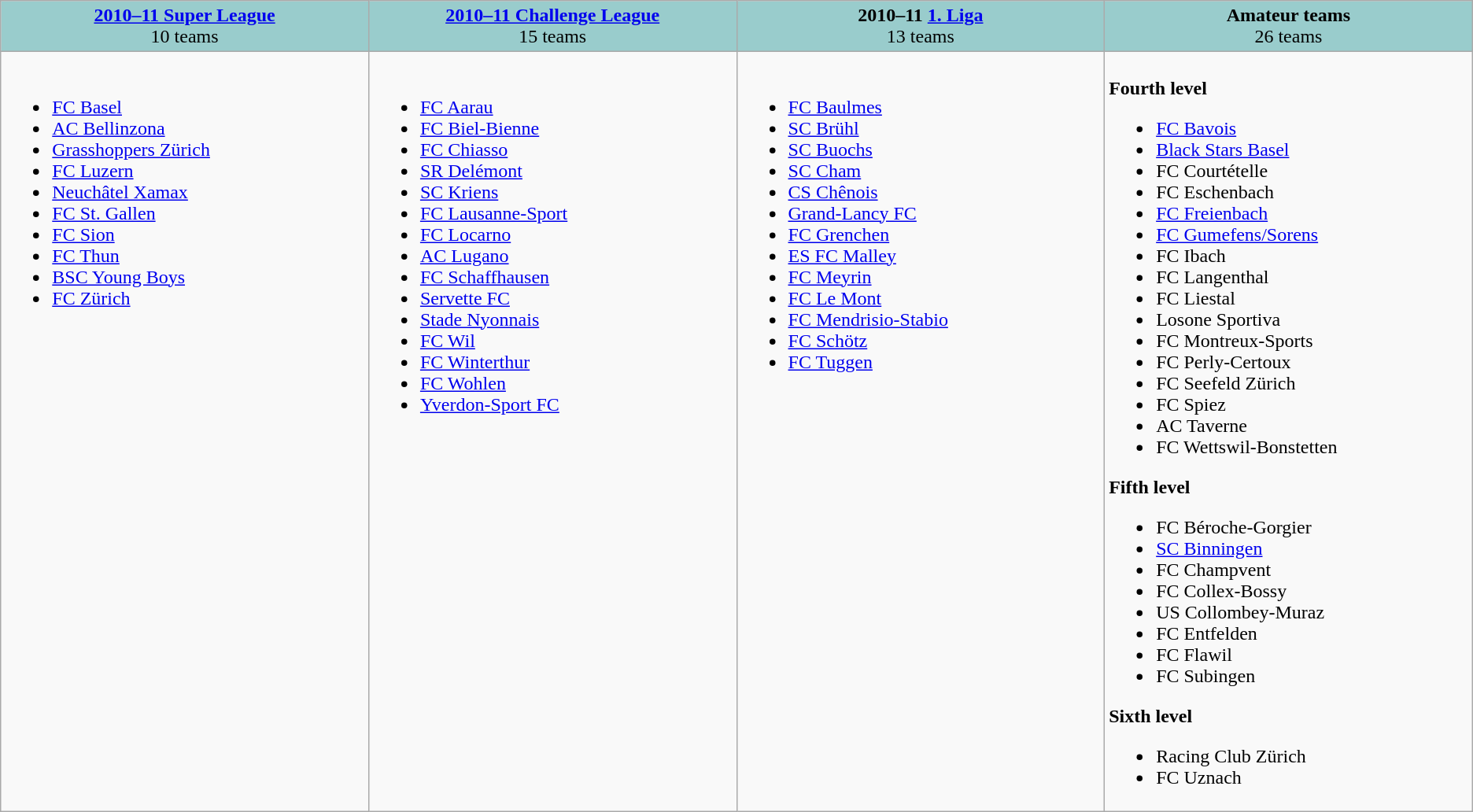<table class="wikitable">
<tr style="vertical-align:top; background:#9cc;">
<td style="text-align:center; width:16%;"><strong><a href='#'>2010–11 Super League</a></strong><br>10 teams</td>
<td style="text-align:center; width:16%;"><strong><a href='#'>2010–11 Challenge League</a></strong><br>15 teams</td>
<td style="text-align:center; width:16%;"><strong>2010–11 <a href='#'>1. Liga</a></strong><br>13 teams</td>
<td style="text-align:center; width:16%;"><strong>Amateur teams</strong><br>26 teams</td>
</tr>
<tr valign="top">
<td><br><ul><li><a href='#'>FC Basel</a></li><li><a href='#'>AC Bellinzona</a></li><li><a href='#'>Grasshoppers Zürich</a></li><li><a href='#'>FC Luzern</a></li><li><a href='#'>Neuchâtel Xamax</a></li><li><a href='#'>FC St. Gallen</a></li><li><a href='#'>FC Sion</a></li><li><a href='#'>FC Thun</a></li><li><a href='#'>BSC Young Boys</a></li><li><a href='#'>FC Zürich</a></li></ul></td>
<td><br><ul><li><a href='#'>FC Aarau</a></li><li><a href='#'>FC Biel-Bienne</a></li><li><a href='#'>FC Chiasso</a></li><li><a href='#'>SR Delémont</a></li><li><a href='#'>SC Kriens</a></li><li><a href='#'>FC Lausanne-Sport</a></li><li><a href='#'>FC Locarno</a></li><li><a href='#'>AC Lugano</a></li><li><a href='#'>FC Schaffhausen</a></li><li><a href='#'>Servette FC</a></li><li><a href='#'>Stade Nyonnais</a></li><li><a href='#'>FC Wil</a></li><li><a href='#'>FC Winterthur</a></li><li><a href='#'>FC Wohlen</a></li><li><a href='#'>Yverdon-Sport FC</a></li></ul></td>
<td><br><ul><li><a href='#'>FC Baulmes</a></li><li><a href='#'>SC Brühl</a></li><li><a href='#'>SC Buochs</a></li><li><a href='#'>SC Cham</a></li><li><a href='#'>CS Chênois</a></li><li><a href='#'>Grand-Lancy FC</a></li><li><a href='#'>FC Grenchen</a></li><li><a href='#'>ES FC Malley</a></li><li><a href='#'>FC Meyrin</a></li><li><a href='#'>FC Le Mont</a></li><li><a href='#'>FC Mendrisio-Stabio</a></li><li><a href='#'>FC Schötz</a></li><li><a href='#'>FC Tuggen</a></li></ul></td>
<td><br><strong>Fourth level</strong><ul><li><a href='#'>FC Bavois</a></li><li><a href='#'>Black Stars Basel</a></li><li>FC Courtételle</li><li>FC Eschenbach</li><li><a href='#'>FC Freienbach</a></li><li><a href='#'>FC Gumefens/Sorens</a></li><li>FC Ibach</li><li>FC Langenthal</li><li>FC Liestal</li><li>Losone Sportiva</li><li>FC Montreux-Sports</li><li>FC Perly-Certoux</li><li>FC Seefeld Zürich</li><li>FC Spiez</li><li>AC Taverne</li><li>FC Wettswil-Bonstetten</li></ul><strong>Fifth level</strong><ul><li>FC Béroche-Gorgier</li><li><a href='#'>SC Binningen</a></li><li>FC Champvent</li><li>FC Collex-Bossy</li><li>US Collombey-Muraz</li><li>FC Entfelden</li><li>FC Flawil</li><li>FC Subingen</li></ul><strong>Sixth level</strong><ul><li>Racing Club Zürich</li><li>FC Uznach</li></ul></td>
</tr>
</table>
